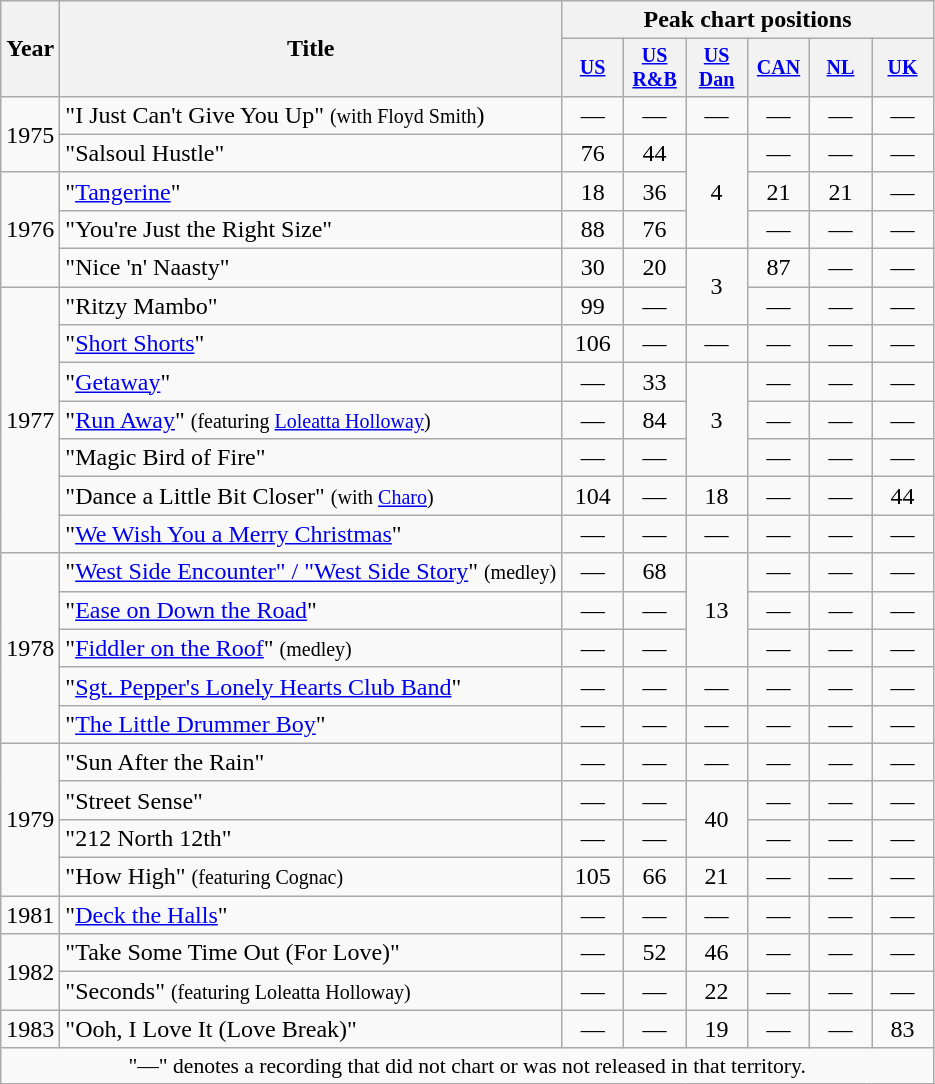<table class="wikitable" style="text-align:center;">
<tr>
<th rowspan=2>Year</th>
<th rowspan=2>Title</th>
<th colspan=6>Peak chart positions</th>
</tr>
<tr style="font-size:smaller;">
<th width=35><a href='#'>US</a><br></th>
<th width=35><a href='#'>US<br>R&B</a><br></th>
<th width=35><a href='#'>US<br>Dan</a><br></th>
<th width=35><a href='#'>CAN</a><br></th>
<th width=35><a href='#'>NL</a><br></th>
<th width=35><a href='#'>UK</a><br></th>
</tr>
<tr>
<td rowspan=2>1975</td>
<td align=left>"I Just Can't Give You Up" <small>(with Floyd Smith</small>)</td>
<td>—</td>
<td>—</td>
<td>—</td>
<td>—</td>
<td>—</td>
<td>—</td>
</tr>
<tr>
<td align=left>"Salsoul Hustle"</td>
<td>76</td>
<td>44</td>
<td rowspan=3>4</td>
<td>—</td>
<td>—</td>
<td>—</td>
</tr>
<tr>
<td rowspan=3>1976</td>
<td align=left>"<a href='#'>Tangerine</a>"</td>
<td>18</td>
<td>36</td>
<td>21</td>
<td>21</td>
<td>—</td>
</tr>
<tr>
<td align=left>"You're Just the Right Size"</td>
<td>88</td>
<td>76</td>
<td>—</td>
<td>—</td>
<td>—</td>
</tr>
<tr>
<td align=left>"Nice 'n' Naasty"</td>
<td>30</td>
<td>20</td>
<td rowspan=2>3</td>
<td>87</td>
<td>—</td>
<td>—</td>
</tr>
<tr>
<td rowspan=7>1977</td>
<td align=left>"Ritzy Mambo"</td>
<td>99</td>
<td>—</td>
<td>—</td>
<td>—</td>
<td>—</td>
</tr>
<tr>
<td align=left>"<a href='#'>Short Shorts</a>"</td>
<td>106</td>
<td>—</td>
<td>—</td>
<td>—</td>
<td>—</td>
<td>—</td>
</tr>
<tr>
<td align=left>"<a href='#'>Getaway</a>"</td>
<td>—</td>
<td>33</td>
<td rowspan=3>3</td>
<td>—</td>
<td>—</td>
<td>—</td>
</tr>
<tr>
<td align=left>"<a href='#'>Run Away</a>" <small>(featuring <a href='#'>Loleatta Holloway</a>)</small></td>
<td>—</td>
<td>84</td>
<td>—</td>
<td>—</td>
<td>—</td>
</tr>
<tr>
<td align=left>"Magic Bird of Fire"</td>
<td>—</td>
<td>—</td>
<td>—</td>
<td>—</td>
<td>—</td>
</tr>
<tr>
<td align=left>"Dance a Little Bit Closer" <small>(with <a href='#'>Charo</a>)</small></td>
<td>104</td>
<td>—</td>
<td>18</td>
<td>—</td>
<td>—</td>
<td>44</td>
</tr>
<tr>
<td align=left>"<a href='#'>We Wish You a Merry Christmas</a>"</td>
<td>—</td>
<td>—</td>
<td>—</td>
<td>—</td>
<td>—</td>
<td>—</td>
</tr>
<tr>
<td rowspan=5>1978</td>
<td align=left>"<a href='#'>West Side Encounter" / "West Side Story</a>" <small>(medley)</small></td>
<td>—</td>
<td>68</td>
<td rowspan=3>13</td>
<td>—</td>
<td>—</td>
<td>—</td>
</tr>
<tr>
<td align=left>"<a href='#'>Ease on Down the Road</a>"</td>
<td>—</td>
<td>—</td>
<td>—</td>
<td>—</td>
<td>—</td>
</tr>
<tr>
<td align=left>"<a href='#'>Fiddler on the Roof</a>" <small>(medley)</small></td>
<td>—</td>
<td>—</td>
<td>—</td>
<td>—</td>
<td>—</td>
</tr>
<tr>
<td align=left>"<a href='#'>Sgt. Pepper's Lonely Hearts Club Band</a>"</td>
<td>—</td>
<td>—</td>
<td>—</td>
<td>—</td>
<td>—</td>
<td>—</td>
</tr>
<tr>
<td align=left>"<a href='#'>The Little Drummer Boy</a>"</td>
<td>—</td>
<td>—</td>
<td>—</td>
<td>—</td>
<td>—</td>
<td>—</td>
</tr>
<tr>
<td rowspan=4>1979</td>
<td align="left">"Sun After the Rain"</td>
<td>—</td>
<td>—</td>
<td>—</td>
<td>—</td>
<td>—</td>
<td>—</td>
</tr>
<tr>
<td align=left>"Street Sense"</td>
<td>—</td>
<td>—</td>
<td rowspan=2>40</td>
<td>—</td>
<td>—</td>
<td>—</td>
</tr>
<tr>
<td align=left>"212 North 12th"</td>
<td>—</td>
<td>—</td>
<td>—</td>
<td>—</td>
<td>—</td>
</tr>
<tr>
<td align=left>"How High" <small>(featuring Cognac)</small></td>
<td>105</td>
<td>66</td>
<td>21</td>
<td>—</td>
<td>—</td>
<td>—</td>
</tr>
<tr>
<td rowspan=1>1981</td>
<td align=left>"<a href='#'>Deck the Halls</a>"</td>
<td>—</td>
<td>—</td>
<td>—</td>
<td>—</td>
<td>—</td>
<td>—</td>
</tr>
<tr>
<td rowspan=2>1982</td>
<td align=left>"Take Some Time Out (For Love)"</td>
<td>—</td>
<td>52</td>
<td>46</td>
<td>—</td>
<td>—</td>
<td>—</td>
</tr>
<tr>
<td align=left>"Seconds" <small>(featuring Loleatta Holloway)</small></td>
<td>—</td>
<td>—</td>
<td>22</td>
<td>—</td>
<td>—</td>
<td>—</td>
</tr>
<tr>
<td rowspan=1>1983</td>
<td align=left>"Ooh, I Love It (Love Break)"</td>
<td>—</td>
<td>—</td>
<td>19</td>
<td>—</td>
<td>—</td>
<td>83</td>
</tr>
<tr>
<td colspan=15 style="font-size:90%">"—" denotes a recording that did not chart or was not released in that territory.</td>
</tr>
</table>
